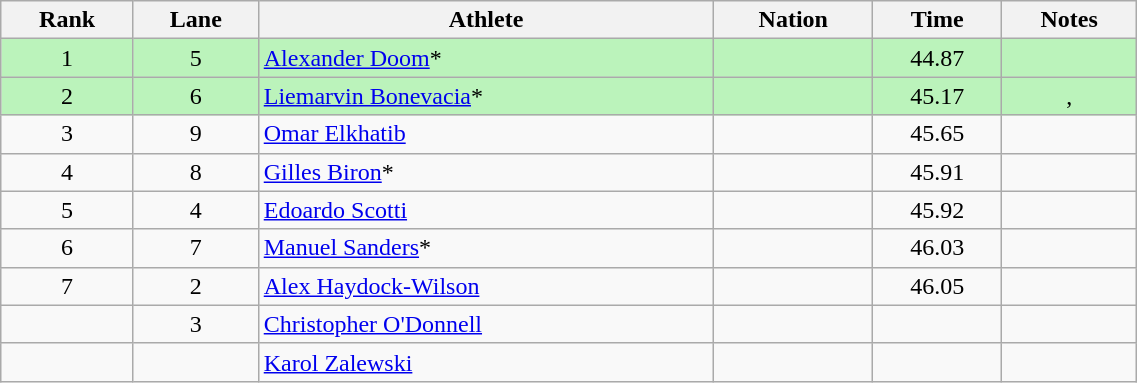<table class="wikitable sortable" style="text-align:center;width: 60%;">
<tr>
<th scope="col">Rank</th>
<th scope="col">Lane</th>
<th scope="col">Athlete</th>
<th scope="col">Nation</th>
<th scope="col">Time</th>
<th scope="col">Notes</th>
</tr>
<tr bgcolor=bbf3bb>
<td>1</td>
<td>5</td>
<td align=left><a href='#'>Alexander Doom</a>*</td>
<td align=left></td>
<td>44.87</td>
<td></td>
</tr>
<tr bgcolor=bbf3bb>
<td>2</td>
<td>6</td>
<td align=left><a href='#'>Liemarvin Bonevacia</a>*</td>
<td align=left></td>
<td>45.17</td>
<td>, </td>
</tr>
<tr>
<td>3</td>
<td>9</td>
<td align=left><a href='#'>Omar Elkhatib</a></td>
<td align=left></td>
<td>45.65</td>
<td></td>
</tr>
<tr>
<td>4</td>
<td>8</td>
<td align=left><a href='#'>Gilles Biron</a>*</td>
<td align=left></td>
<td>45.91</td>
<td></td>
</tr>
<tr>
<td>5</td>
<td>4</td>
<td align=left><a href='#'>Edoardo Scotti</a></td>
<td align=left></td>
<td>45.92</td>
<td></td>
</tr>
<tr>
<td>6</td>
<td>7</td>
<td align=left><a href='#'>Manuel Sanders</a>*</td>
<td align=left></td>
<td>46.03</td>
<td></td>
</tr>
<tr>
<td>7</td>
<td>2</td>
<td align=left><a href='#'>Alex Haydock-Wilson</a></td>
<td align=left></td>
<td>46.05</td>
<td></td>
</tr>
<tr>
<td></td>
<td>3</td>
<td align=left><a href='#'>Christopher O'Donnell</a></td>
<td align=left></td>
<td></td>
<td></td>
</tr>
<tr>
<td></td>
<td></td>
<td align=left><a href='#'>Karol Zalewski</a></td>
<td align=left></td>
<td></td>
<td></td>
</tr>
</table>
